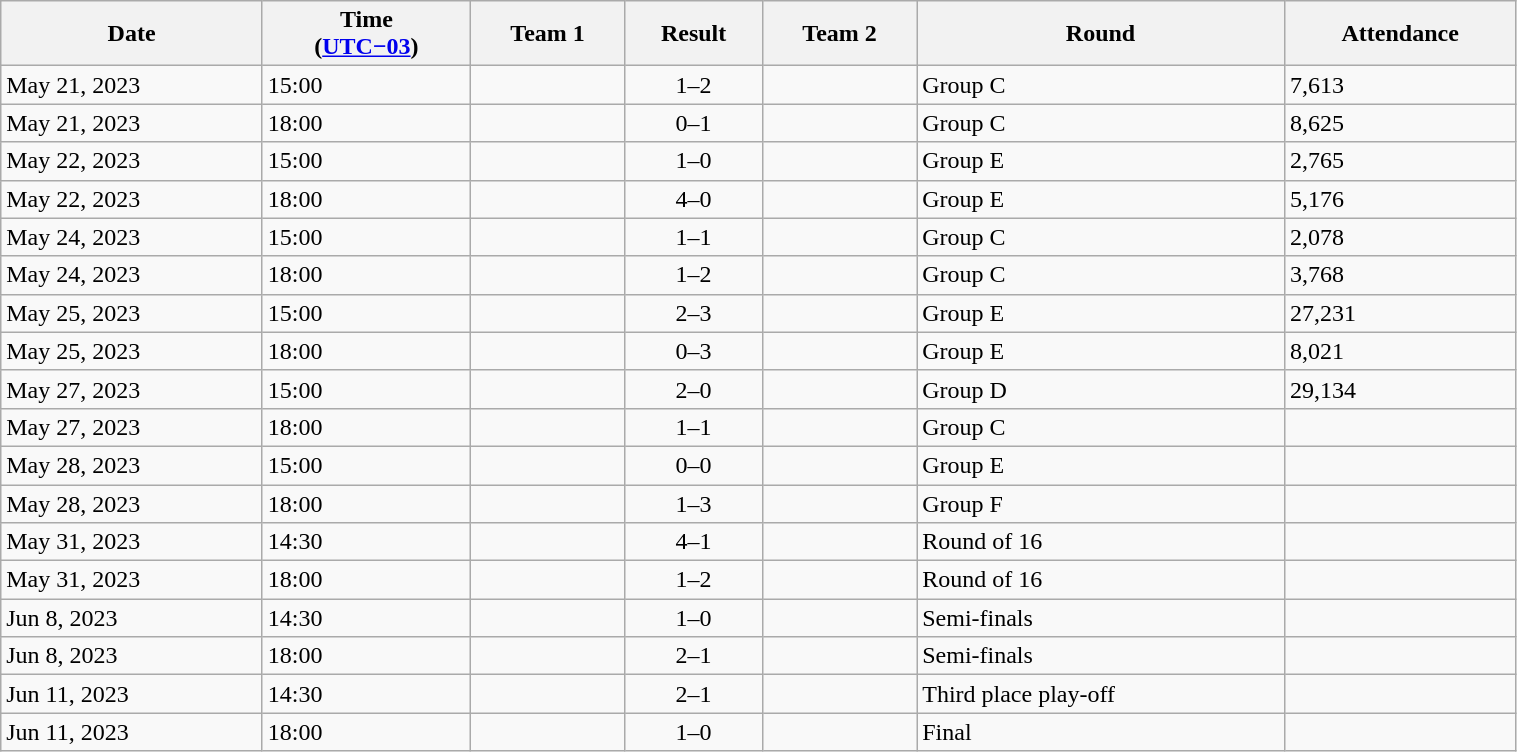<table class="wikitable sortable"  style="text-align: ; width:80%;">
<tr>
<th>Date</th>
<th>Time <br>(<a href='#'>UTC−03</a>)</th>
<th>Team 1</th>
<th>Result</th>
<th>Team 2</th>
<th>Round</th>
<th>Attendance</th>
</tr>
<tr>
<td>May 21, 2023</td>
<td>15:00</td>
<td></td>
<td style="text-align:center;">1–2</td>
<td></td>
<td>Group C</td>
<td>7,613</td>
</tr>
<tr>
<td>May 21, 2023</td>
<td>18:00</td>
<td></td>
<td style="text-align:center;">0–1</td>
<td></td>
<td>Group C</td>
<td>8,625</td>
</tr>
<tr>
<td>May 22, 2023</td>
<td>15:00</td>
<td></td>
<td style="text-align:center;">1–0</td>
<td></td>
<td>Group E</td>
<td>2,765</td>
</tr>
<tr>
<td>May 22, 2023</td>
<td>18:00</td>
<td></td>
<td style="text-align:center;">4–0</td>
<td></td>
<td>Group E</td>
<td>5,176</td>
</tr>
<tr>
<td>May 24, 2023</td>
<td>15:00</td>
<td></td>
<td style="text-align:center;">1–1</td>
<td></td>
<td>Group C</td>
<td>2,078</td>
</tr>
<tr>
<td>May 24, 2023</td>
<td>18:00</td>
<td></td>
<td style="text-align:center;">1–2</td>
<td></td>
<td>Group C</td>
<td>3,768</td>
</tr>
<tr>
<td>May 25, 2023</td>
<td>15:00</td>
<td></td>
<td style="text-align:center;">2–3</td>
<td></td>
<td>Group E</td>
<td>27,231</td>
</tr>
<tr>
<td>May 25, 2023</td>
<td>18:00</td>
<td></td>
<td style="text-align:center;">0–3</td>
<td></td>
<td>Group E</td>
<td>8,021</td>
</tr>
<tr>
<td>May 27, 2023</td>
<td>15:00</td>
<td></td>
<td style="text-align:center;">2–0</td>
<td></td>
<td>Group D</td>
<td>29,134</td>
</tr>
<tr>
<td>May 27, 2023</td>
<td>18:00</td>
<td></td>
<td style="text-align:center;">1–1</td>
<td></td>
<td>Group C</td>
<td></td>
</tr>
<tr>
<td>May 28, 2023</td>
<td>15:00</td>
<td></td>
<td style="text-align:center;">0–0</td>
<td></td>
<td>Group E</td>
<td></td>
</tr>
<tr>
<td>May 28, 2023</td>
<td>18:00</td>
<td></td>
<td style="text-align:center;">1–3</td>
<td></td>
<td>Group F</td>
<td></td>
</tr>
<tr>
<td>May 31, 2023</td>
<td>14:30</td>
<td></td>
<td style="text-align:center;">4–1</td>
<td></td>
<td>Round of 16</td>
<td></td>
</tr>
<tr>
<td>May 31, 2023</td>
<td>18:00</td>
<td></td>
<td style="text-align:center;">1–2</td>
<td></td>
<td>Round of 16</td>
<td></td>
</tr>
<tr>
<td>Jun 8, 2023</td>
<td>14:30</td>
<td></td>
<td style="text-align:center;">1–0</td>
<td></td>
<td>Semi-finals</td>
<td></td>
</tr>
<tr>
<td>Jun 8, 2023</td>
<td>18:00</td>
<td></td>
<td style="text-align:center;">2–1</td>
<td></td>
<td>Semi-finals</td>
<td></td>
</tr>
<tr>
<td>Jun 11, 2023</td>
<td>14:30</td>
<td></td>
<td style="text-align:center;">2–1</td>
<td></td>
<td>Third place play-off</td>
<td></td>
</tr>
<tr>
<td>Jun 11, 2023</td>
<td>18:00</td>
<td></td>
<td style="text-align:center;">1–0</td>
<td></td>
<td>Final</td>
<td></td>
</tr>
</table>
